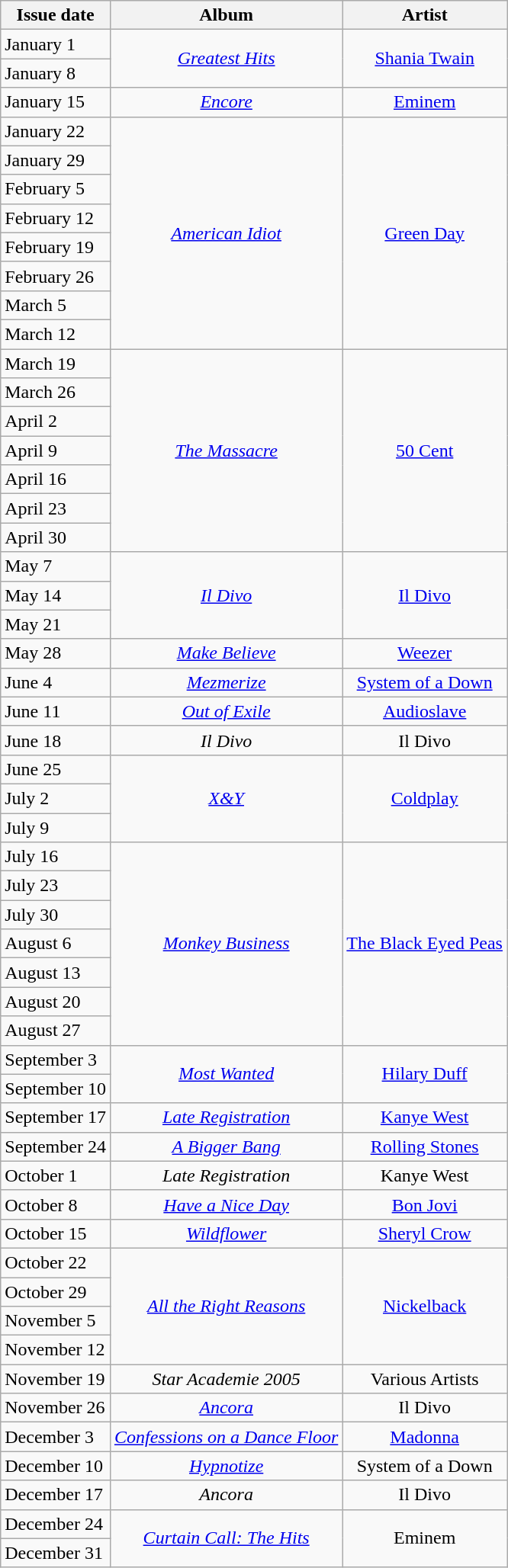<table class=wikitable>
<tr>
<th>Issue date</th>
<th>Album</th>
<th>Artist</th>
</tr>
<tr>
<td>January 1</td>
<td rowspan="2" align="center"><em><a href='#'>Greatest Hits</a></em></td>
<td rowspan="2" align="center"><a href='#'>Shania Twain</a></td>
</tr>
<tr>
<td>January 8</td>
</tr>
<tr>
<td>January 15</td>
<td align="center"><em><a href='#'>Encore</a></em></td>
<td align="center"><a href='#'>Eminem</a></td>
</tr>
<tr>
<td>January 22</td>
<td rowspan="8" align="center"><em><a href='#'>American Idiot</a></em></td>
<td rowspan="8" align="center"><a href='#'>Green Day</a></td>
</tr>
<tr>
<td>January 29</td>
</tr>
<tr>
<td>February 5</td>
</tr>
<tr>
<td>February 12</td>
</tr>
<tr>
<td>February 19</td>
</tr>
<tr>
<td>February 26</td>
</tr>
<tr>
<td>March 5</td>
</tr>
<tr>
<td>March 12</td>
</tr>
<tr>
<td>March 19</td>
<td rowspan="7" align="center"><em><a href='#'>The Massacre</a></em></td>
<td rowspan="7" align="center"><a href='#'>50 Cent</a></td>
</tr>
<tr>
<td>March 26</td>
</tr>
<tr>
<td>April 2</td>
</tr>
<tr>
<td>April 9</td>
</tr>
<tr>
<td>April 16</td>
</tr>
<tr>
<td>April 23</td>
</tr>
<tr>
<td>April 30</td>
</tr>
<tr>
<td>May 7</td>
<td rowspan="3" align="center"><em><a href='#'>Il Divo</a></em></td>
<td rowspan="3" align="center"><a href='#'>Il Divo</a></td>
</tr>
<tr>
<td>May 14</td>
</tr>
<tr>
<td>May 21</td>
</tr>
<tr>
<td>May 28</td>
<td align="center"><em><a href='#'>Make Believe</a></em></td>
<td align="center"><a href='#'>Weezer</a></td>
</tr>
<tr>
<td>June 4</td>
<td align="center"><em><a href='#'>Mezmerize</a></em></td>
<td align="center"><a href='#'>System of a Down</a></td>
</tr>
<tr>
<td>June 11</td>
<td align="center"><em><a href='#'>Out of Exile</a></em></td>
<td align="center"><a href='#'>Audioslave</a></td>
</tr>
<tr>
<td>June 18</td>
<td align="center"><em>Il Divo</em></td>
<td align="center">Il Divo</td>
</tr>
<tr>
<td>June 25</td>
<td rowspan="3" align="center"><em><a href='#'>X&Y</a></em></td>
<td rowspan="3" align="center"><a href='#'>Coldplay</a></td>
</tr>
<tr>
<td>July 2</td>
</tr>
<tr>
<td>July 9</td>
</tr>
<tr>
<td>July 16</td>
<td rowspan="7" align="center"><em><a href='#'>Monkey Business</a></em></td>
<td rowspan="7" align="center"><a href='#'>The Black Eyed Peas</a></td>
</tr>
<tr>
<td>July 23</td>
</tr>
<tr>
<td>July 30</td>
</tr>
<tr>
<td>August 6</td>
</tr>
<tr>
<td>August 13</td>
</tr>
<tr>
<td>August 20</td>
</tr>
<tr>
<td>August 27</td>
</tr>
<tr>
<td>September 3</td>
<td rowspan="2" align="center"><em><a href='#'>Most Wanted</a></em></td>
<td rowspan="2" align="center"><a href='#'>Hilary Duff</a></td>
</tr>
<tr>
<td>September 10</td>
</tr>
<tr>
<td>September 17</td>
<td align="center"><em><a href='#'>Late Registration</a></em></td>
<td align="center"><a href='#'>Kanye West</a></td>
</tr>
<tr>
<td>September 24</td>
<td align="center"><em><a href='#'>A Bigger Bang</a></em></td>
<td align="center"><a href='#'>Rolling Stones</a></td>
</tr>
<tr>
<td>October 1</td>
<td align="center"><em>Late Registration</em></td>
<td align="center">Kanye West</td>
</tr>
<tr>
<td>October 8</td>
<td align="center"><em><a href='#'>Have a Nice Day</a></em></td>
<td align="center"><a href='#'>Bon Jovi</a></td>
</tr>
<tr>
<td>October 15</td>
<td align="center"><em><a href='#'>Wildflower</a></em></td>
<td align="center"><a href='#'>Sheryl Crow</a></td>
</tr>
<tr>
<td>October 22</td>
<td rowspan="4" align="center"><em><a href='#'>All the Right Reasons</a></em></td>
<td rowspan="4" align="center"><a href='#'>Nickelback</a></td>
</tr>
<tr>
<td>October 29</td>
</tr>
<tr>
<td>November 5</td>
</tr>
<tr>
<td>November 12</td>
</tr>
<tr>
<td>November 19</td>
<td align="center"><em>Star Academie 2005</em></td>
<td align="center">Various Artists</td>
</tr>
<tr>
<td>November 26</td>
<td align="center"><em><a href='#'>Ancora</a></em></td>
<td align="center">Il Divo</td>
</tr>
<tr>
<td>December 3</td>
<td align="center"><em><a href='#'>Confessions on a Dance Floor</a></em></td>
<td align="center"><a href='#'>Madonna</a></td>
</tr>
<tr>
<td>December 10</td>
<td align="center"><em><a href='#'>Hypnotize</a></em></td>
<td align="center">System of a Down</td>
</tr>
<tr>
<td>December 17</td>
<td align="center"><em>Ancora</em></td>
<td align="center">Il Divo</td>
</tr>
<tr>
<td>December 24</td>
<td rowspan="2" align="center"><em><a href='#'>Curtain Call: The Hits</a></em></td>
<td rowspan="2" align="center">Eminem</td>
</tr>
<tr>
<td>December 31</td>
</tr>
</table>
